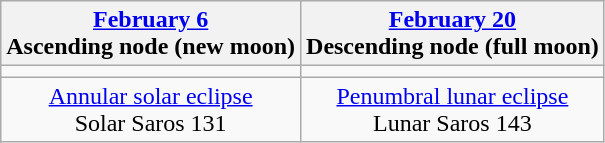<table class="wikitable">
<tr>
<th><a href='#'>February 6</a><br>Ascending node (new moon)<br></th>
<th><a href='#'>February 20</a><br>Descending node (full moon)<br></th>
</tr>
<tr>
<td></td>
<td></td>
</tr>
<tr align=center>
<td><a href='#'>Annular solar eclipse</a><br>Solar Saros 131</td>
<td><a href='#'>Penumbral lunar eclipse</a><br>Lunar Saros 143</td>
</tr>
</table>
